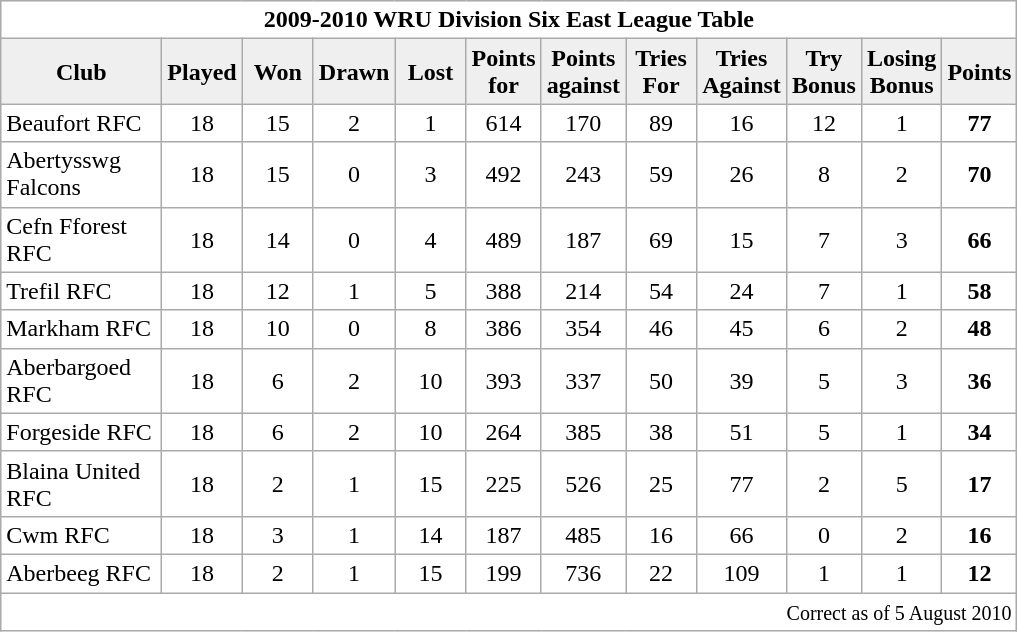<table class="wikitable" style="float:left; margin-right:15px; text-align: center;">
<tr>
<td colspan="12" style="background:#fff;" cellpadding="0" cellspacing="0"><strong>2009-2010 WRU Division Six East League Table</strong></td>
</tr>
<tr>
<th style="background:#efefef; width:100px;">Club</th>
<th style="background:#efefef; width:40px;">Played</th>
<th style="background:#efefef; width:40px;">Won</th>
<th style="background:#efefef; width:40px;">Drawn</th>
<th style="background:#efefef; width:40px;">Lost</th>
<th style="background:#efefef; width:40px;">Points for</th>
<th style="background:#efefef; width:40px;">Points against</th>
<th style="background:#efefef; width:40px;">Tries For</th>
<th style="background:#efefef; width:40px;">Tries Against</th>
<th style="background:#efefef; width:40px;">Try Bonus</th>
<th style="background:#efefef; width:40px;">Losing Bonus</th>
<th style="background:#efefef; width:40px;">Points</th>
</tr>
<tr style="background:#fff; text-align:center;">
<td align=left>Beaufort RFC</td>
<td>18</td>
<td>15</td>
<td>2</td>
<td>1</td>
<td>614</td>
<td>170</td>
<td>89</td>
<td>16</td>
<td>12</td>
<td>1</td>
<td><strong>77</strong></td>
</tr>
<tr style="background:#fff; text-align:center;">
<td align=left>Abertysswg Falcons</td>
<td>18</td>
<td>15</td>
<td>0</td>
<td>3</td>
<td>492</td>
<td>243</td>
<td>59</td>
<td>26</td>
<td>8</td>
<td>2</td>
<td><strong>70</strong></td>
</tr>
<tr style="background:#fff; text-align:center;">
<td align=left>Cefn Fforest RFC</td>
<td>18</td>
<td>14</td>
<td>0</td>
<td>4</td>
<td>489</td>
<td>187</td>
<td>69</td>
<td>15</td>
<td>7</td>
<td>3</td>
<td><strong>66</strong></td>
</tr>
<tr style="background:#fff; text-align:center;">
<td align=left>Trefil RFC</td>
<td>18</td>
<td>12</td>
<td>1</td>
<td>5</td>
<td>388</td>
<td>214</td>
<td>54</td>
<td>24</td>
<td>7</td>
<td>1</td>
<td><strong>58</strong></td>
</tr>
<tr style="background:#fff; text-align:center;">
<td align=left>Markham RFC</td>
<td>18</td>
<td>10</td>
<td>0</td>
<td>8</td>
<td>386</td>
<td>354</td>
<td>46</td>
<td>45</td>
<td>6</td>
<td>2</td>
<td><strong>48</strong></td>
</tr>
<tr style="background:#fff; text-align:center;">
<td align=left>Aberbargoed RFC</td>
<td>18</td>
<td>6</td>
<td>2</td>
<td>10</td>
<td>393</td>
<td>337</td>
<td>50</td>
<td>39</td>
<td>5</td>
<td>3</td>
<td><strong>36</strong></td>
</tr>
<tr style="background:#fff; text-align:center;">
<td align=left>Forgeside RFC</td>
<td>18</td>
<td>6</td>
<td>2</td>
<td>10</td>
<td>264</td>
<td>385</td>
<td>38</td>
<td>51</td>
<td>5</td>
<td>1</td>
<td><strong>34</strong></td>
</tr>
<tr style="background:#fff; text-align:center;">
<td align=left>Blaina United RFC</td>
<td>18</td>
<td>2</td>
<td>1</td>
<td>15</td>
<td>225</td>
<td>526</td>
<td>25</td>
<td>77</td>
<td>2</td>
<td>5</td>
<td><strong>17</strong></td>
</tr>
<tr style="background:#fff; text-align:center;">
<td align=left>Cwm RFC</td>
<td>18</td>
<td>3</td>
<td>1</td>
<td>14</td>
<td>187</td>
<td>485</td>
<td>16</td>
<td>66</td>
<td>0</td>
<td>2</td>
<td><strong>16</strong></td>
</tr>
<tr style="background:#fff; text-align:center;">
<td align=left>Aberbeeg RFC</td>
<td>18</td>
<td>2</td>
<td>1</td>
<td>15</td>
<td>199</td>
<td>736</td>
<td>22</td>
<td>109</td>
<td>1</td>
<td>1</td>
<td><strong>12</strong></td>
</tr>
<tr>
<td colspan="12"  style="text-align:right; background:#fff;" cellpadding="0" cellspacing="0"><small>Correct as of 5 August 2010</small></td>
</tr>
</table>
